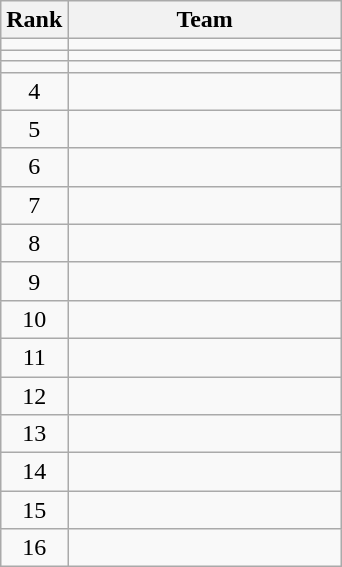<table class="wikitable" style="text-align:center;">
<tr>
<th>Rank</th>
<th width=175>Team</th>
</tr>
<tr>
<td></td>
<td align=left></td>
</tr>
<tr>
<td></td>
<td align=left></td>
</tr>
<tr>
<td></td>
<td align=left></td>
</tr>
<tr>
<td>4</td>
<td align=left></td>
</tr>
<tr>
<td>5</td>
<td align=left></td>
</tr>
<tr>
<td>6</td>
<td align=left></td>
</tr>
<tr>
<td>7</td>
<td align=left></td>
</tr>
<tr>
<td>8</td>
<td align=left></td>
</tr>
<tr>
<td>9</td>
<td align=left></td>
</tr>
<tr>
<td>10</td>
<td align=left></td>
</tr>
<tr>
<td>11</td>
<td align=left></td>
</tr>
<tr>
<td>12</td>
<td align=left></td>
</tr>
<tr>
<td>13</td>
<td align=left></td>
</tr>
<tr>
<td>14</td>
<td align=left></td>
</tr>
<tr>
<td>15</td>
<td align=left></td>
</tr>
<tr>
<td>16</td>
<td align=left></td>
</tr>
</table>
